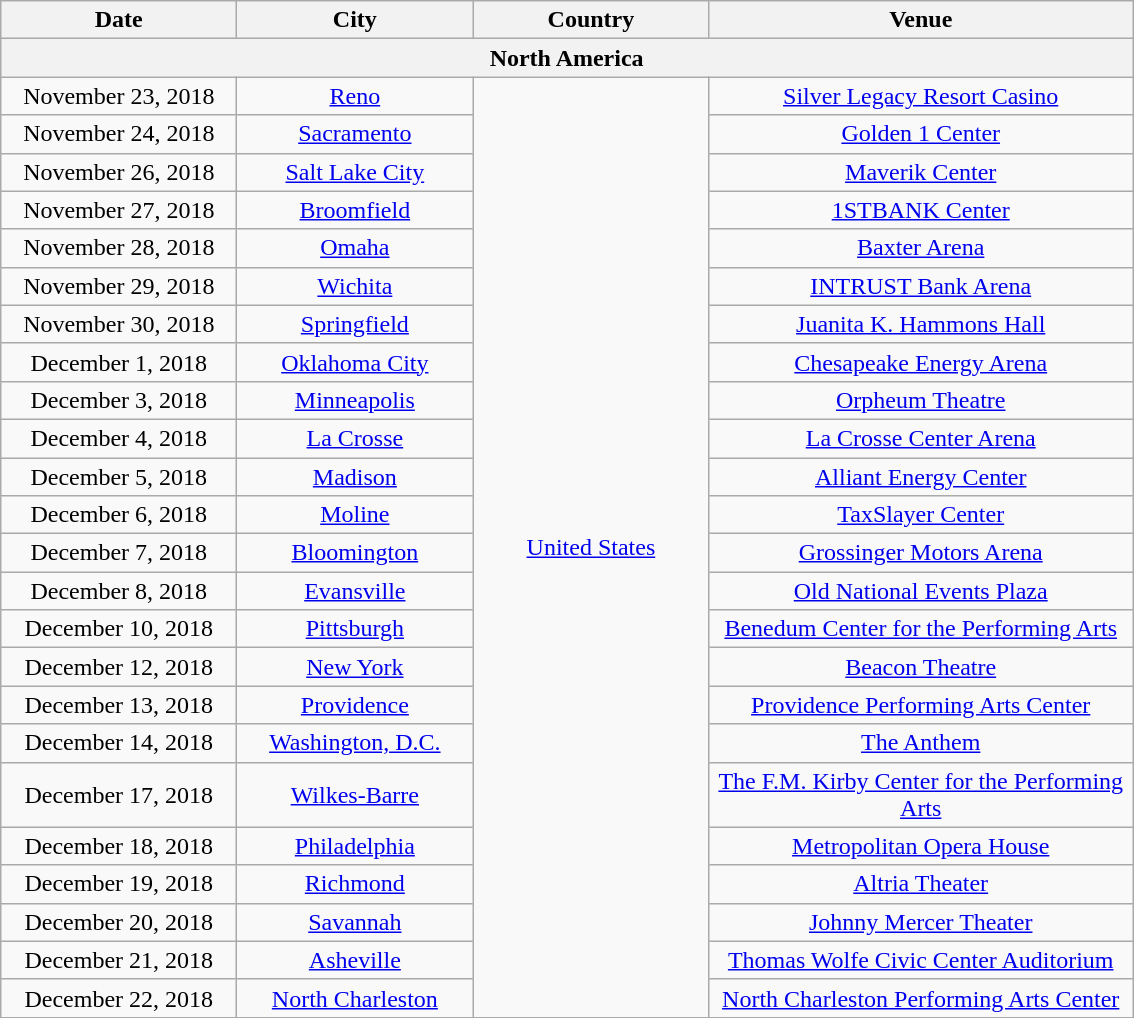<table class="wikitable" style="text-align:center;">
<tr>
<th width="150">Date</th>
<th width="150">City</th>
<th width="150">Country</th>
<th width="275">Venue</th>
</tr>
<tr>
<th colspan="4">North America</th>
</tr>
<tr>
<td>November 23, 2018</td>
<td><a href='#'>Reno</a></td>
<td rowspan="24"><a href='#'>United States</a></td>
<td><a href='#'>Silver Legacy Resort Casino</a></td>
</tr>
<tr>
<td>November 24, 2018</td>
<td><a href='#'>Sacramento</a></td>
<td><a href='#'>Golden 1 Center</a></td>
</tr>
<tr>
<td>November 26, 2018</td>
<td><a href='#'>Salt Lake City</a></td>
<td><a href='#'>Maverik Center</a></td>
</tr>
<tr>
<td>November 27, 2018</td>
<td><a href='#'>Broomfield</a></td>
<td><a href='#'>1STBANK Center</a></td>
</tr>
<tr>
<td>November 28, 2018</td>
<td><a href='#'>Omaha</a></td>
<td><a href='#'>Baxter Arena</a></td>
</tr>
<tr>
<td>November 29, 2018</td>
<td><a href='#'>Wichita</a></td>
<td><a href='#'>INTRUST Bank Arena</a></td>
</tr>
<tr>
<td>November 30, 2018</td>
<td><a href='#'>Springfield</a></td>
<td><a href='#'>Juanita K. Hammons Hall</a></td>
</tr>
<tr>
<td>December 1, 2018</td>
<td><a href='#'>Oklahoma City</a></td>
<td><a href='#'>Chesapeake Energy Arena</a></td>
</tr>
<tr>
<td>December 3, 2018</td>
<td><a href='#'>Minneapolis</a></td>
<td><a href='#'>Orpheum Theatre</a></td>
</tr>
<tr>
<td>December 4, 2018</td>
<td><a href='#'>La Crosse</a></td>
<td><a href='#'>La Crosse Center Arena</a></td>
</tr>
<tr>
<td>December 5, 2018</td>
<td><a href='#'>Madison</a></td>
<td><a href='#'>Alliant Energy Center</a></td>
</tr>
<tr>
<td>December 6, 2018</td>
<td><a href='#'>Moline</a></td>
<td><a href='#'>TaxSlayer Center</a></td>
</tr>
<tr>
<td>December 7, 2018</td>
<td><a href='#'>Bloomington</a></td>
<td><a href='#'>Grossinger Motors Arena</a></td>
</tr>
<tr>
<td>December 8, 2018</td>
<td><a href='#'>Evansville</a></td>
<td><a href='#'>Old National Events Plaza</a></td>
</tr>
<tr>
<td>December 10, 2018</td>
<td><a href='#'>Pittsburgh</a></td>
<td><a href='#'>Benedum Center for the Performing Arts</a></td>
</tr>
<tr>
<td>December 12, 2018</td>
<td><a href='#'>New York</a></td>
<td><a href='#'>Beacon Theatre</a></td>
</tr>
<tr>
<td>December 13, 2018</td>
<td><a href='#'>Providence</a></td>
<td><a href='#'>Providence Performing Arts Center</a></td>
</tr>
<tr>
<td>December 14, 2018</td>
<td><a href='#'>Washington, D.C.</a></td>
<td><a href='#'>The Anthem</a></td>
</tr>
<tr>
<td>December 17, 2018</td>
<td><a href='#'>Wilkes-Barre</a></td>
<td><a href='#'>The F.M. Kirby Center for the Performing Arts</a></td>
</tr>
<tr>
<td>December 18, 2018</td>
<td><a href='#'>Philadelphia</a></td>
<td><a href='#'>Metropolitan Opera House</a></td>
</tr>
<tr>
<td>December 19, 2018</td>
<td><a href='#'>Richmond</a></td>
<td><a href='#'>Altria Theater</a></td>
</tr>
<tr>
<td>December 20, 2018</td>
<td><a href='#'>Savannah</a></td>
<td><a href='#'>Johnny Mercer Theater</a></td>
</tr>
<tr>
<td>December 21, 2018</td>
<td><a href='#'>Asheville</a></td>
<td><a href='#'>Thomas Wolfe Civic Center Auditorium</a></td>
</tr>
<tr>
<td>December 22, 2018</td>
<td><a href='#'>North Charleston</a></td>
<td><a href='#'>North Charleston Performing Arts Center</a></td>
</tr>
<tr>
</tr>
</table>
